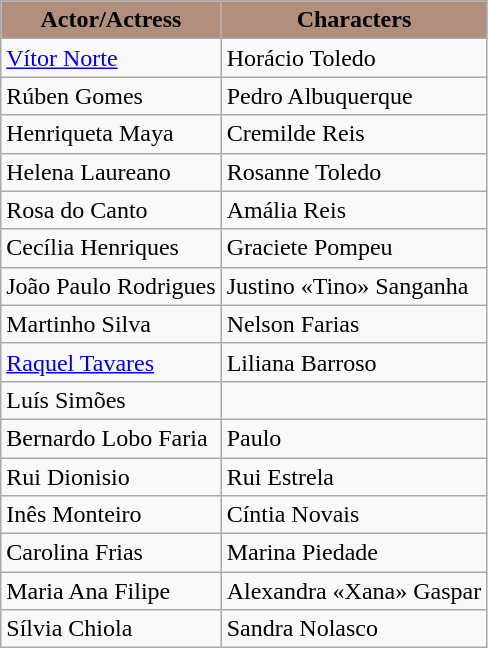<table class="wikitable sortable">
<tr>
<th style="background:#B18F7C;">Actor/Actress</th>
<th style="background:#B18F7C;">Characters</th>
</tr>
<tr>
<td><a href='#'>Vítor Norte</a></td>
<td>Horácio Toledo</td>
</tr>
<tr>
<td>Rúben Gomes</td>
<td>Pedro Albuquerque</td>
</tr>
<tr>
<td>Henriqueta Maya</td>
<td>Cremilde Reis</td>
</tr>
<tr>
<td>Helena Laureano</td>
<td>Rosanne Toledo</td>
</tr>
<tr>
<td>Rosa do Canto</td>
<td>Amália Reis</td>
</tr>
<tr>
<td>Cecília Henriques</td>
<td>Graciete Pompeu</td>
</tr>
<tr>
<td>João Paulo Rodrigues</td>
<td>Justino «Tino» Sanganha</td>
</tr>
<tr>
<td>Martinho Silva</td>
<td>Nelson Farias</td>
</tr>
<tr>
<td><a href='#'>Raquel Tavares</a></td>
<td>Liliana Barroso</td>
</tr>
<tr>
<td>Luís Simões</td>
<td></td>
</tr>
<tr>
<td>Bernardo Lobo Faria</td>
<td>Paulo</td>
</tr>
<tr>
<td>Rui Dionisio</td>
<td>Rui Estrela</td>
</tr>
<tr>
<td>Inês Monteiro</td>
<td>Cíntia Novais</td>
</tr>
<tr>
<td>Carolina Frias</td>
<td>Marina Piedade</td>
</tr>
<tr>
<td>Maria Ana Filipe</td>
<td>Alexandra «Xana» Gaspar</td>
</tr>
<tr>
<td>Sílvia Chiola</td>
<td>Sandra Nolasco</td>
</tr>
</table>
